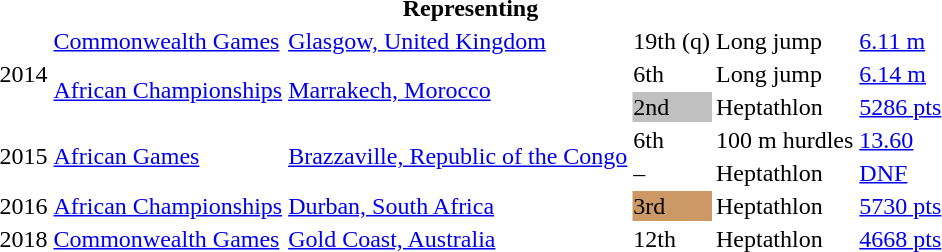<table>
<tr>
<th colspan="6">Representing </th>
</tr>
<tr>
<td rowspan=3>2014</td>
<td><a href='#'>Commonwealth Games</a></td>
<td><a href='#'>Glasgow, United Kingdom</a></td>
<td>19th (q)</td>
<td>Long jump</td>
<td><a href='#'>6.11 m</a></td>
</tr>
<tr>
<td rowspan=2><a href='#'>African Championships</a></td>
<td rowspan=2><a href='#'>Marrakech, Morocco</a></td>
<td>6th</td>
<td>Long jump</td>
<td><a href='#'>6.14 m</a></td>
</tr>
<tr>
<td bgcolor=silver>2nd</td>
<td>Heptathlon</td>
<td><a href='#'>5286 pts</a></td>
</tr>
<tr>
<td rowspan=2>2015</td>
<td rowspan=2><a href='#'>African Games</a></td>
<td rowspan=2><a href='#'>Brazzaville, Republic of the Congo</a></td>
<td>6th</td>
<td>100 m hurdles</td>
<td><a href='#'>13.60</a></td>
</tr>
<tr>
<td>–</td>
<td>Heptathlon</td>
<td><a href='#'>DNF</a></td>
</tr>
<tr>
<td>2016</td>
<td><a href='#'>African Championships</a></td>
<td><a href='#'>Durban, South Africa</a></td>
<td bgcolor=cc9966>3rd</td>
<td>Heptathlon</td>
<td><a href='#'>5730 pts</a></td>
</tr>
<tr>
<td>2018</td>
<td><a href='#'>Commonwealth Games</a></td>
<td><a href='#'>Gold Coast, Australia</a></td>
<td>12th</td>
<td>Heptathlon</td>
<td><a href='#'>4668 pts</a></td>
</tr>
</table>
